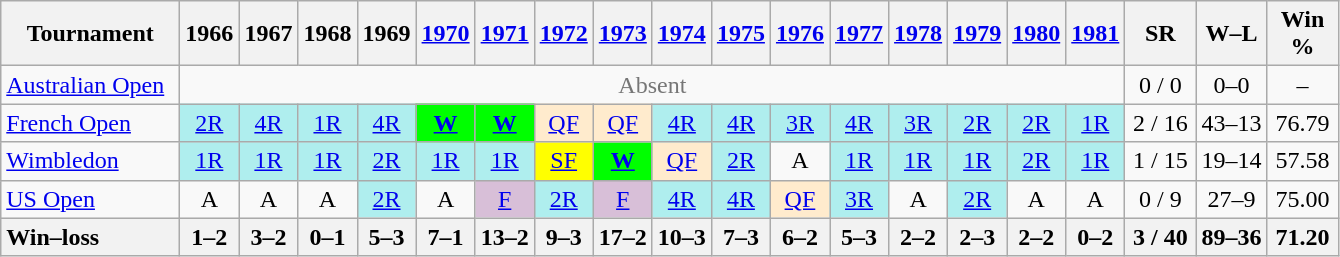<table class="wikitable nowrap" style=text-align:center>
<tr>
<th width=112>Tournament</th>
<th width=30>1966</th>
<th width=30>1967</th>
<th width=30>1968</th>
<th width=30>1969</th>
<th width=30><a href='#'>1970</a></th>
<th width=30><a href='#'>1971</a></th>
<th width=30><a href='#'>1972</a></th>
<th width=30><a href='#'>1973</a></th>
<th width=30><a href='#'>1974</a></th>
<th width=30><a href='#'>1975</a></th>
<th width=30><a href='#'>1976</a></th>
<th width=30><a href='#'>1977</a></th>
<th width=30><a href='#'>1978</a></th>
<th width=30><a href='#'>1979</a></th>
<th width=30><a href='#'>1980</a></th>
<th width=30><a href='#'>1981</a></th>
<th width=40>SR</th>
<th width=40>W–L</th>
<th width=40>Win %</th>
</tr>
<tr>
<td align=left><a href='#'>Australian Open</a></td>
<td colspan=16 style=color:#767676>Absent</td>
<td>0 / 0</td>
<td>0–0</td>
<td>–</td>
</tr>
<tr>
<td align=left><a href='#'>French Open</a></td>
<td bgcolor=afeeee><a href='#'>2R</a></td>
<td bgcolor=afeeee><a href='#'>4R</a></td>
<td bgcolor=afeeee><a href='#'>1R</a></td>
<td bgcolor=afeeee><a href='#'>4R</a></td>
<td bgcolor=lime><a href='#'><strong>W</strong></a></td>
<td bgcolor=lime><a href='#'><strong>W</strong></a></td>
<td bgcolor=ffebcd><a href='#'>QF</a></td>
<td bgcolor=ffebcd><a href='#'>QF</a></td>
<td bgcolor=afeeee><a href='#'>4R</a></td>
<td bgcolor=afeeee><a href='#'>4R</a></td>
<td bgcolor=afeeee><a href='#'>3R</a></td>
<td bgcolor=afeeee><a href='#'>4R</a></td>
<td bgcolor=afeeee><a href='#'>3R</a></td>
<td bgcolor=afeeee><a href='#'>2R</a></td>
<td bgcolor=afeeee><a href='#'>2R</a></td>
<td bgcolor=afeeee><a href='#'>1R</a></td>
<td>2 / 16</td>
<td>43–13</td>
<td>76.79</td>
</tr>
<tr>
<td align=left><a href='#'>Wimbledon</a></td>
<td bgcolor=afeeee><a href='#'>1R</a></td>
<td bgcolor=afeeee><a href='#'>1R</a></td>
<td bgcolor=afeeee><a href='#'>1R</a></td>
<td bgcolor=afeeee><a href='#'>2R</a></td>
<td bgcolor=afeeee><a href='#'>1R</a></td>
<td bgcolor=afeeee><a href='#'>1R</a></td>
<td bgcolor=yellow><a href='#'>SF</a></td>
<td bgcolor=lime><a href='#'><strong>W</strong></a></td>
<td bgcolor=ffebcd><a href='#'>QF</a></td>
<td bgcolor=afeeee><a href='#'>2R</a></td>
<td>A</td>
<td bgcolor=afeeee><a href='#'>1R</a></td>
<td bgcolor=afeeee><a href='#'>1R</a></td>
<td bgcolor=afeeee><a href='#'>1R</a></td>
<td bgcolor=afeeee><a href='#'>2R</a></td>
<td bgcolor=afeeee><a href='#'>1R</a></td>
<td>1 / 15</td>
<td>19–14</td>
<td>57.58</td>
</tr>
<tr>
<td align=left><a href='#'>US Open</a></td>
<td>A</td>
<td>A</td>
<td>A</td>
<td bgcolor=afeeee><a href='#'>2R</a></td>
<td>A</td>
<td bgcolor=thistle><a href='#'>F</a></td>
<td bgcolor=afeeee><a href='#'>2R</a></td>
<td bgcolor=thistle><a href='#'>F</a></td>
<td bgcolor=afeeee><a href='#'>4R</a></td>
<td bgcolor=afeeee><a href='#'>4R</a></td>
<td bgcolor=ffebcd><a href='#'>QF</a></td>
<td bgcolor=afeeee><a href='#'>3R</a></td>
<td>A</td>
<td bgcolor=afeeee><a href='#'>2R</a></td>
<td>A</td>
<td>A</td>
<td>0 / 9</td>
<td>27–9</td>
<td>75.00</td>
</tr>
<tr>
<th style=text-align:left>Win–loss</th>
<th>1–2</th>
<th>3–2</th>
<th>0–1</th>
<th>5–3</th>
<th>7–1</th>
<th>13–2</th>
<th>9–3</th>
<th>17–2</th>
<th>10–3</th>
<th>7–3</th>
<th>6–2</th>
<th>5–3</th>
<th>2–2</th>
<th>2–3</th>
<th>2–2</th>
<th>0–2</th>
<th>3 / 40</th>
<th>89–36</th>
<th>71.20</th>
</tr>
</table>
